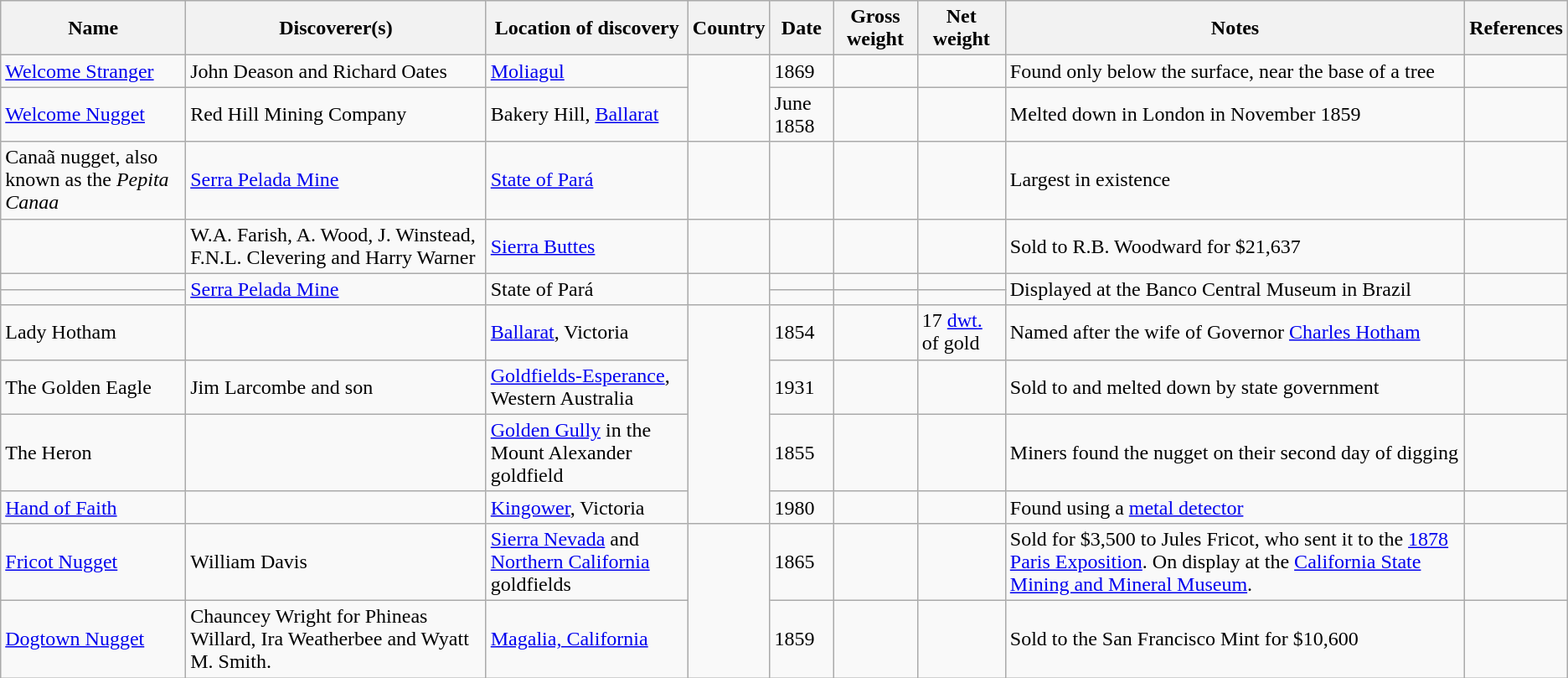<table class="wikitable sortable">
<tr>
<th>Name</th>
<th>Discoverer(s)</th>
<th>Location of discovery</th>
<th>Country</th>
<th>Date</th>
<th data-sort-type="number">Gross weight</th>
<th data-sort-type="number">Net weight</th>
<th>Notes</th>
<th style="width:5%;" class="unsortable">References</th>
</tr>
<tr>
<td><a href='#'>Welcome Stranger</a></td>
<td>John Deason and Richard Oates</td>
<td><a href='#'>Moliagul</a></td>
<td rowspan="2"></td>
<td>1869</td>
<td></td>
<td></td>
<td>Found only  below the surface, near the base of a tree</td>
<td></td>
</tr>
<tr>
<td><a href='#'>Welcome Nugget</a></td>
<td>Red Hill Mining Company</td>
<td>Bakery Hill, <a href='#'>Ballarat</a></td>
<td>June 1858</td>
<td></td>
<td></td>
<td>Melted down in London in November 1859</td>
<td></td>
</tr>
<tr>
<td>Canaã nugget, also known as the <em>Pepita Canaa</em></td>
<td><a href='#'>Serra Pelada Mine</a></td>
<td><a href='#'>State of Pará</a></td>
<td></td>
<td></td>
<td></td>
<td></td>
<td>Largest in existence</td>
<td></td>
</tr>
<tr>
<td></td>
<td>W.A. Farish, A. Wood, J. Winstead, F.N.L. Clevering and Harry Warner</td>
<td><a href='#'>Sierra Buttes</a></td>
<td></td>
<td></td>
<td></td>
<td></td>
<td>Sold to R.B. Woodward for $21,637</td>
<td></td>
</tr>
<tr>
<td></td>
<td rowspan="2"><a href='#'>Serra Pelada Mine</a></td>
<td rowspan="2">State of Pará</td>
<td rowspan="2"></td>
<td></td>
<td></td>
<td></td>
<td rowspan="2">Displayed at the Banco Central Museum in Brazil</td>
<td rowspan="2"></td>
</tr>
<tr>
<td></td>
<td></td>
<td></td>
<td></td>
</tr>
<tr>
<td>Lady Hotham</td>
<td></td>
<td><a href='#'>Ballarat</a>, Victoria</td>
<td rowspan="4"></td>
<td>1854</td>
<td></td>
<td>17 <a href='#'>dwt.</a> of gold</td>
<td>Named after the wife of Governor <a href='#'>Charles Hotham</a></td>
<td></td>
</tr>
<tr>
<td>The Golden Eagle</td>
<td>Jim Larcombe and son</td>
<td><a href='#'>Goldfields-Esperance</a>, Western Australia</td>
<td>1931</td>
<td></td>
<td></td>
<td>Sold to and melted down by state government</td>
<td></td>
</tr>
<tr>
<td>The Heron</td>
<td></td>
<td><a href='#'>Golden Gully</a> in the Mount Alexander goldfield</td>
<td>1855</td>
<td></td>
<td></td>
<td>Miners found the nugget on their second day of digging</td>
<td></td>
</tr>
<tr>
<td><a href='#'>Hand of Faith</a></td>
<td></td>
<td><a href='#'>Kingower</a>, Victoria</td>
<td>1980</td>
<td></td>
<td></td>
<td>Found using a <a href='#'>metal detector</a></td>
<td></td>
</tr>
<tr>
<td><a href='#'>Fricot Nugget</a></td>
<td>William Davis</td>
<td><a href='#'>Sierra Nevada</a> and <a href='#'>Northern California</a> goldfields</td>
<td rowspan="2"></td>
<td>1865</td>
<td></td>
<td></td>
<td>Sold for $3,500 to Jules Fricot, who sent it to the <a href='#'>1878 Paris Exposition</a>. On display at the <a href='#'>California State Mining and Mineral Museum</a>.</td>
<td></td>
</tr>
<tr>
<td><a href='#'>Dogtown Nugget</a></td>
<td>Chauncey Wright for Phineas Willard, Ira Weatherbee and Wyatt M. Smith.</td>
<td><a href='#'>Magalia, California</a></td>
<td>1859</td>
<td></td>
<td></td>
<td>Sold to the San Francisco Mint for $10,600</td>
<td></td>
</tr>
</table>
